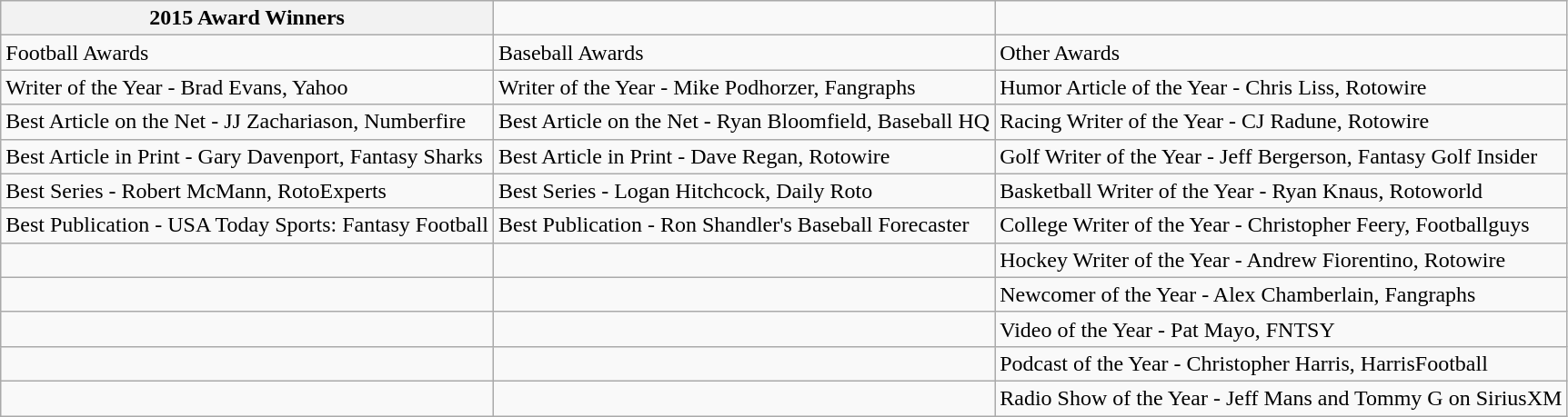<table class="wikitable collapsible collapsed" border="1">
<tr>
<th>2015 Award Winners</th>
<td></td>
</tr>
<tr>
<td>Football Awards</td>
<td>Baseball Awards</td>
<td>Other Awards</td>
</tr>
<tr>
<td>Writer of the Year - Brad Evans, Yahoo</td>
<td>Writer of the Year - Mike Podhorzer, Fangraphs</td>
<td>Humor Article of the Year - Chris Liss, Rotowire</td>
</tr>
<tr>
<td>Best Article on the Net - JJ Zachariason, Numberfire</td>
<td>Best Article on the Net - Ryan Bloomfield, Baseball HQ</td>
<td>Racing Writer of the Year - CJ Radune, Rotowire</td>
</tr>
<tr>
<td>Best Article in Print - Gary Davenport, Fantasy Sharks</td>
<td>Best Article in Print - Dave Regan, Rotowire</td>
<td>Golf Writer of the Year - Jeff Bergerson, Fantasy Golf Insider</td>
</tr>
<tr>
<td>Best Series - Robert McMann, RotoExperts</td>
<td>Best Series - Logan Hitchcock, Daily Roto</td>
<td>Basketball Writer of the Year - Ryan Knaus, Rotoworld</td>
</tr>
<tr>
<td>Best Publication - USA Today Sports: Fantasy Football</td>
<td>Best Publication - Ron Shandler's Baseball Forecaster</td>
<td>College Writer of the Year - Christopher Feery, Footballguys</td>
</tr>
<tr>
<td></td>
<td></td>
<td>Hockey Writer of the Year - Andrew Fiorentino, Rotowire</td>
</tr>
<tr>
<td></td>
<td></td>
<td>Newcomer of the Year - Alex Chamberlain, Fangraphs</td>
</tr>
<tr>
<td></td>
<td></td>
<td>Video of the Year - Pat Mayo, FNTSY</td>
</tr>
<tr>
<td></td>
<td></td>
<td>Podcast of the Year - Christopher Harris, HarrisFootball</td>
</tr>
<tr>
<td></td>
<td></td>
<td>Radio Show of the Year - Jeff Mans and Tommy G on SiriusXM</td>
</tr>
</table>
